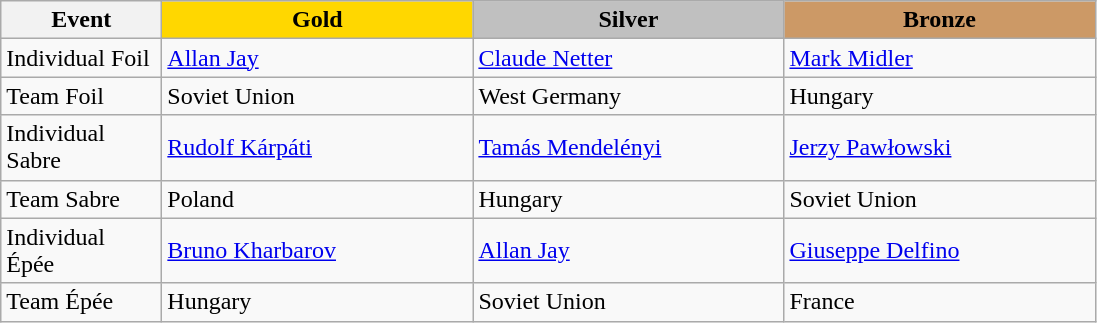<table class="wikitable">
<tr>
<th width="100">Event</th>
<th style="background-color:gold;" width="200"> Gold</th>
<th style="background-color:silver;" width="200"> Silver</th>
<th style="background-color:#CC9966;" width="200"> Bronze</th>
</tr>
<tr>
<td>Individual Foil</td>
<td> <a href='#'>Allan Jay</a></td>
<td> <a href='#'>Claude Netter</a></td>
<td> <a href='#'>Mark Midler</a></td>
</tr>
<tr>
<td>Team Foil</td>
<td> Soviet Union</td>
<td> West Germany</td>
<td> Hungary</td>
</tr>
<tr>
<td>Individual Sabre</td>
<td> <a href='#'>Rudolf Kárpáti</a></td>
<td> <a href='#'>Tamás Mendelényi</a></td>
<td> <a href='#'>Jerzy Pawłowski</a></td>
</tr>
<tr>
<td>Team Sabre</td>
<td> Poland</td>
<td> Hungary</td>
<td> Soviet Union</td>
</tr>
<tr>
<td>Individual Épée</td>
<td> <a href='#'>Bruno Kharbarov</a></td>
<td> <a href='#'>Allan Jay</a></td>
<td> <a href='#'>Giuseppe Delfino</a></td>
</tr>
<tr>
<td>Team Épée</td>
<td> Hungary</td>
<td> Soviet Union</td>
<td> France</td>
</tr>
</table>
